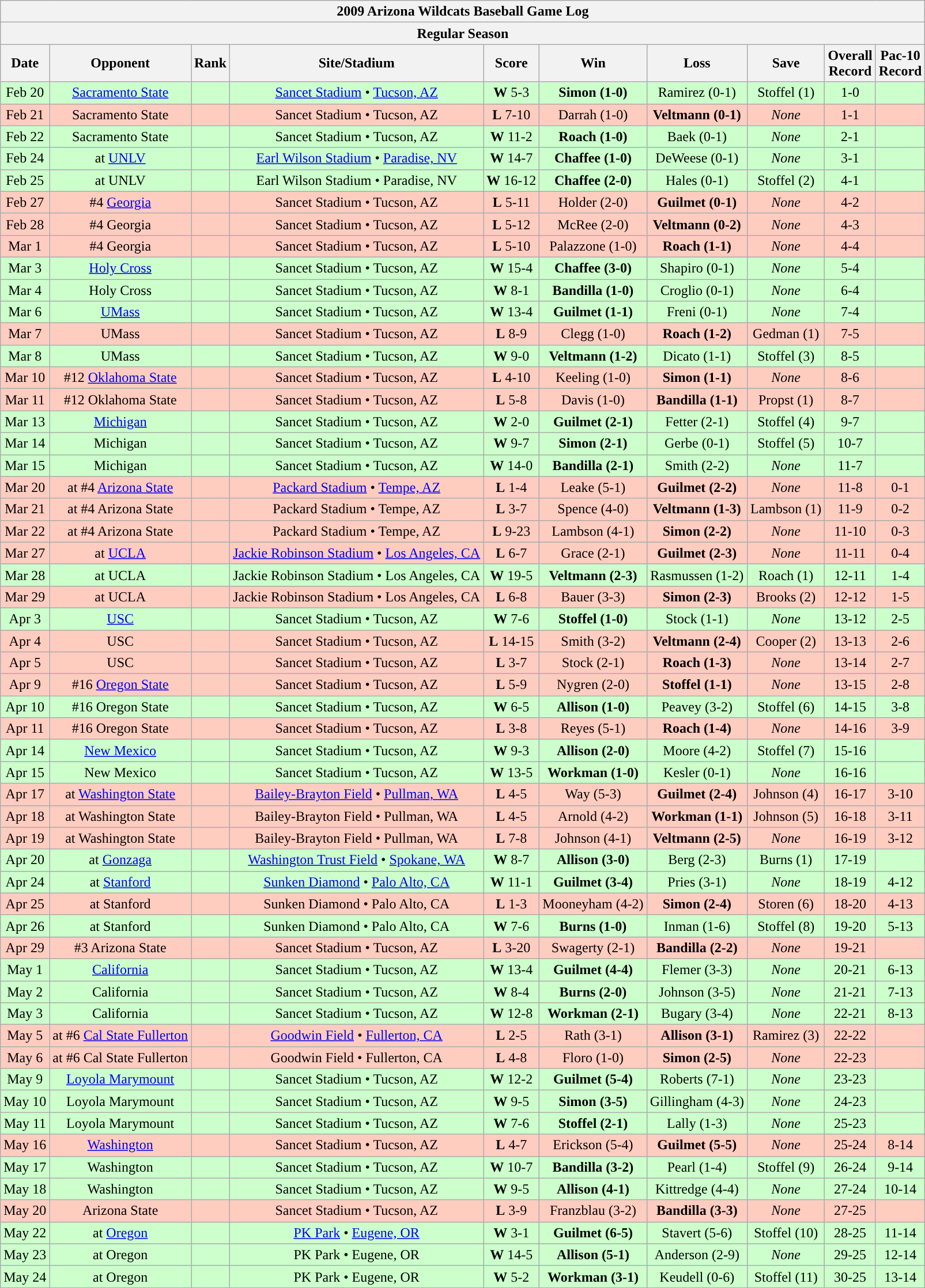<table class="wikitable">
<tr>
<th colspan="10">2009 Arizona Wildcats Baseball Game Log</th>
</tr>
<tr>
<th colspan="10">Regular Season</th>
</tr>
<tr>
<th>Date</th>
<th>Opponent</th>
<th>Rank</th>
<th>Site/Stadium</th>
<th>Score</th>
<th>Win</th>
<th>Loss</th>
<th>Save</th>
<th>Overall<br>Record</th>
<th>Pac-10<br>Record</th>
</tr>
<tr bgcolor="ccffcc" align="center">
<td>Feb 20</td>
<td><a href='#'>Sacramento State</a></td>
<td></td>
<td><a href='#'>Sancet Stadium</a> • <a href='#'>Tucson, AZ</a></td>
<td><strong>W</strong> 5-3</td>
<td><strong>Simon (1-0)</strong></td>
<td>Ramirez (0-1)</td>
<td>Stoffel (1)</td>
<td>1-0</td>
<td></td>
</tr>
<tr bgcolor="ffccc" align="center">
<td>Feb 21</td>
<td>Sacramento State</td>
<td></td>
<td>Sancet Stadium • Tucson, AZ</td>
<td><strong>L</strong> 7-10</td>
<td>Darrah (1-0)</td>
<td><strong>Veltmann (0-1)</strong></td>
<td><em>None</em></td>
<td>1-1</td>
<td></td>
</tr>
<tr bgcolor="ccffcc" align="center">
<td>Feb 22</td>
<td>Sacramento State</td>
<td></td>
<td>Sancet Stadium • Tucson, AZ</td>
<td><strong>W</strong> 11-2</td>
<td><strong>Roach (1-0)</strong></td>
<td>Baek (0-1)</td>
<td><em>None</em></td>
<td>2-1</td>
<td></td>
</tr>
<tr bgcolor="ccffcc" align="center">
<td>Feb 24</td>
<td>at <a href='#'>UNLV</a></td>
<td></td>
<td><a href='#'>Earl Wilson Stadium</a> • <a href='#'>Paradise, NV</a></td>
<td><strong>W</strong> 14-7</td>
<td><strong>Chaffee (1-0)</strong></td>
<td>DeWeese (0-1)</td>
<td><em>None</em></td>
<td>3-1</td>
<td></td>
</tr>
<tr bgcolor="ccffcc" align="center">
<td>Feb 25</td>
<td>at UNLV</td>
<td></td>
<td>Earl Wilson Stadium • Paradise, NV</td>
<td><strong>W</strong> 16-12</td>
<td><strong>Chaffee (2-0)</strong></td>
<td>Hales (0-1)</td>
<td>Stoffel (2)</td>
<td>4-1</td>
<td></td>
</tr>
<tr bgcolor="ffccc" align="center">
<td>Feb 27</td>
<td>#4 <a href='#'>Georgia</a></td>
<td></td>
<td>Sancet Stadium • Tucson, AZ</td>
<td><strong>L</strong> 5-11</td>
<td>Holder (2-0)</td>
<td><strong>Guilmet (0-1)</strong></td>
<td><em>None</em></td>
<td>4-2</td>
<td></td>
</tr>
<tr bgcolor="ffccc" align="center">
<td>Feb 28</td>
<td>#4 Georgia</td>
<td></td>
<td>Sancet Stadium • Tucson, AZ</td>
<td><strong>L</strong> 5-12</td>
<td>McRee (2-0)</td>
<td><strong>Veltmann (0-2)</strong></td>
<td><em>None</em></td>
<td>4-3</td>
<td></td>
</tr>
<tr bgcolor="ffccc" align="center">
<td>Mar 1</td>
<td>#4 Georgia</td>
<td></td>
<td>Sancet Stadium • Tucson, AZ</td>
<td><strong>L</strong> 5-10</td>
<td>Palazzone (1-0)</td>
<td><strong>Roach (1-1)</strong></td>
<td><em>None</em></td>
<td>4-4</td>
<td></td>
</tr>
<tr bgcolor="ccffcc" align="center">
<td>Mar 3</td>
<td><a href='#'>Holy Cross</a></td>
<td></td>
<td>Sancet Stadium • Tucson, AZ</td>
<td><strong>W</strong> 15-4</td>
<td><strong>Chaffee (3-0)</strong></td>
<td>Shapiro (0-1)</td>
<td><em>None</em></td>
<td>5-4</td>
<td></td>
</tr>
<tr bgcolor="ccffcc" align="center">
<td>Mar 4</td>
<td>Holy Cross</td>
<td></td>
<td>Sancet Stadium • Tucson, AZ</td>
<td><strong>W</strong> 8-1</td>
<td><strong>Bandilla (1-0)</strong></td>
<td>Croglio (0-1)</td>
<td><em>None</em></td>
<td>6-4</td>
<td></td>
</tr>
<tr bgcolor="ccffcc" align="center">
<td>Mar 6</td>
<td><a href='#'>UMass</a></td>
<td></td>
<td>Sancet Stadium • Tucson, AZ</td>
<td><strong>W</strong> 13-4</td>
<td><strong>Guilmet (1-1)</strong></td>
<td>Freni (0-1)</td>
<td><em>None</em></td>
<td>7-4</td>
<td></td>
</tr>
<tr bgcolor="ffccc" align="center">
<td>Mar 7</td>
<td>UMass</td>
<td></td>
<td>Sancet Stadium • Tucson, AZ</td>
<td><strong>L</strong> 8-9</td>
<td>Clegg (1-0)</td>
<td><strong>Roach (1-2)</strong></td>
<td>Gedman (1)</td>
<td>7-5</td>
<td></td>
</tr>
<tr bgcolor="ccffcc" align="center">
<td>Mar 8</td>
<td>UMass</td>
<td></td>
<td>Sancet Stadium • Tucson, AZ</td>
<td><strong>W</strong> 9-0</td>
<td><strong>Veltmann (1-2)</strong></td>
<td>Dicato (1-1)</td>
<td>Stoffel (3)</td>
<td>8-5</td>
<td></td>
</tr>
<tr bgcolor="ffccc" align="center">
<td>Mar 10</td>
<td>#12 <a href='#'>Oklahoma State</a></td>
<td></td>
<td>Sancet Stadium • Tucson, AZ</td>
<td><strong>L</strong> 4-10</td>
<td>Keeling (1-0)</td>
<td><strong>Simon (1-1)</strong></td>
<td><em>None</em></td>
<td>8-6</td>
<td></td>
</tr>
<tr bgcolor="ffccc" align="center">
<td>Mar 11</td>
<td>#12 Oklahoma State</td>
<td></td>
<td>Sancet Stadium • Tucson, AZ</td>
<td><strong>L</strong> 5-8</td>
<td>Davis (1-0)</td>
<td><strong>Bandilla (1-1)</strong></td>
<td>Propst (1)</td>
<td>8-7</td>
<td></td>
</tr>
<tr bgcolor="ccffcc" align="center">
<td>Mar 13</td>
<td><a href='#'>Michigan</a></td>
<td></td>
<td>Sancet Stadium • Tucson, AZ</td>
<td><strong>W</strong> 2-0</td>
<td><strong>Guilmet (2-1)</strong></td>
<td>Fetter (2-1)</td>
<td>Stoffel (4)</td>
<td>9-7</td>
<td></td>
</tr>
<tr bgcolor="ccffcc" align="center">
<td>Mar 14</td>
<td>Michigan</td>
<td></td>
<td>Sancet Stadium • Tucson, AZ</td>
<td><strong>W</strong> 9-7</td>
<td><strong>Simon (2-1)</strong></td>
<td>Gerbe (0-1)</td>
<td>Stoffel (5)</td>
<td>10-7</td>
<td></td>
</tr>
<tr bgcolor="ccffcc" align="center">
<td>Mar 15</td>
<td>Michigan</td>
<td></td>
<td>Sancet Stadium • Tucson, AZ</td>
<td><strong>W</strong> 14-0</td>
<td><strong>Bandilla (2-1)</strong></td>
<td>Smith (2-2)</td>
<td><em>None</em></td>
<td>11-7</td>
<td></td>
</tr>
<tr bgcolor="ffccc" align="center">
<td>Mar 20</td>
<td>at #4 <a href='#'>Arizona State</a></td>
<td></td>
<td><a href='#'>Packard Stadium</a> • <a href='#'>Tempe, AZ</a></td>
<td><strong>L</strong> 1-4</td>
<td>Leake (5-1)</td>
<td><strong>Guilmet (2-2)</strong></td>
<td><em>None</em></td>
<td>11-8</td>
<td>0-1</td>
</tr>
<tr bgcolor="ffccc" align="center">
<td>Mar 21</td>
<td>at #4 Arizona State</td>
<td></td>
<td>Packard Stadium • Tempe, AZ</td>
<td><strong>L</strong> 3-7</td>
<td>Spence (4-0)</td>
<td><strong>Veltmann (1-3)</strong></td>
<td>Lambson (1)</td>
<td>11-9</td>
<td>0-2</td>
</tr>
<tr bgcolor="ffccc" align="center">
<td>Mar 22</td>
<td>at #4 Arizona State</td>
<td></td>
<td>Packard Stadium • Tempe, AZ</td>
<td><strong>L</strong> 9-23</td>
<td>Lambson (4-1)</td>
<td><strong>Simon (2-2)</strong></td>
<td><em>None</em></td>
<td>11-10</td>
<td>0-3</td>
</tr>
<tr bgcolor="ffccc" align="center">
<td>Mar 27</td>
<td>at <a href='#'>UCLA</a></td>
<td></td>
<td><a href='#'>Jackie Robinson Stadium</a> • <a href='#'>Los Angeles, CA</a></td>
<td><strong>L</strong> 6-7</td>
<td>Grace (2-1)</td>
<td><strong>Guilmet (2-3)</strong></td>
<td><em>None</em></td>
<td>11-11</td>
<td>0-4</td>
</tr>
<tr bgcolor="ccffcc" align="center">
<td>Mar 28</td>
<td>at UCLA</td>
<td></td>
<td>Jackie Robinson Stadium • Los Angeles, CA</td>
<td><strong>W</strong> 19-5</td>
<td><strong>Veltmann (2-3)</strong></td>
<td>Rasmussen (1-2)</td>
<td>Roach (1)</td>
<td>12-11</td>
<td>1-4</td>
</tr>
<tr bgcolor="ffccc" align="center">
<td>Mar 29</td>
<td>at UCLA</td>
<td></td>
<td>Jackie Robinson Stadium • Los Angeles, CA</td>
<td><strong>L</strong> 6-8</td>
<td>Bauer (3-3)</td>
<td><strong>Simon (2-3)</strong></td>
<td>Brooks (2)</td>
<td>12-12</td>
<td>1-5</td>
</tr>
<tr bgcolor="ccffcc" align="center">
<td>Apr 3</td>
<td><a href='#'>USC</a></td>
<td></td>
<td>Sancet Stadium • Tucson, AZ</td>
<td><strong>W</strong> 7-6</td>
<td><strong>Stoffel (1-0)</strong></td>
<td>Stock (1-1)</td>
<td><em>None</em></td>
<td>13-12</td>
<td>2-5</td>
</tr>
<tr bgcolor="ffccc" align="center">
<td>Apr 4</td>
<td>USC</td>
<td></td>
<td>Sancet Stadium • Tucson, AZ</td>
<td><strong>L</strong> 14-15</td>
<td>Smith (3-2)</td>
<td><strong>Veltmann (2-4)</strong></td>
<td>Cooper (2)</td>
<td>13-13</td>
<td>2-6</td>
</tr>
<tr bgcolor="ffccc" align="center">
<td>Apr 5</td>
<td>USC</td>
<td></td>
<td>Sancet Stadium • Tucson, AZ</td>
<td><strong>L</strong> 3-7</td>
<td>Stock (2-1)</td>
<td><strong>Roach (1-3)</strong></td>
<td><em>None</em></td>
<td>13-14</td>
<td>2-7</td>
</tr>
<tr bgcolor="ffccc" align="center">
<td>Apr 9</td>
<td>#16 <a href='#'>Oregon State</a></td>
<td></td>
<td>Sancet Stadium • Tucson, AZ</td>
<td><strong>L</strong> 5-9</td>
<td>Nygren (2-0)</td>
<td><strong>Stoffel (1-1)</strong></td>
<td><em>None</em></td>
<td>13-15</td>
<td>2-8</td>
</tr>
<tr bgcolor="ccffcc" align="center">
<td>Apr 10</td>
<td>#16 Oregon State</td>
<td></td>
<td>Sancet Stadium • Tucson, AZ</td>
<td><strong>W</strong> 6-5</td>
<td><strong>Allison (1-0)</strong></td>
<td>Peavey (3-2)</td>
<td>Stoffel (6)</td>
<td>14-15</td>
<td>3-8</td>
</tr>
<tr bgcolor="ffccc" align="center">
<td>Apr 11</td>
<td>#16 Oregon State</td>
<td></td>
<td>Sancet Stadium • Tucson, AZ</td>
<td><strong>L</strong> 3-8</td>
<td>Reyes (5-1)</td>
<td><strong>Roach (1-4)</strong></td>
<td><em>None</em></td>
<td>14-16</td>
<td>3-9</td>
</tr>
<tr bgcolor="ccffcc" align="center">
<td>Apr 14</td>
<td><a href='#'>New Mexico</a></td>
<td></td>
<td>Sancet Stadium • Tucson, AZ</td>
<td><strong>W</strong> 9-3</td>
<td><strong>Allison (2-0)</strong></td>
<td>Moore (4-2)</td>
<td>Stoffel (7)</td>
<td>15-16</td>
<td></td>
</tr>
<tr bgcolor="ccffcc" align="center">
<td>Apr 15</td>
<td>New Mexico</td>
<td></td>
<td>Sancet Stadium • Tucson, AZ</td>
<td><strong>W</strong> 13-5</td>
<td><strong>Workman (1-0)</strong></td>
<td>Kesler (0-1)</td>
<td><em>None</em></td>
<td>16-16</td>
<td></td>
</tr>
<tr bgcolor="ffccc" align="center">
<td>Apr 17</td>
<td>at <a href='#'>Washington State</a></td>
<td></td>
<td><a href='#'>Bailey-Brayton Field</a> • <a href='#'>Pullman, WA</a></td>
<td><strong>L</strong> 4-5</td>
<td>Way (5-3)</td>
<td><strong>Guilmet (2-4)</strong></td>
<td>Johnson (4)</td>
<td>16-17</td>
<td>3-10</td>
</tr>
<tr bgcolor="ffccc" align="center">
<td>Apr 18</td>
<td>at Washington State</td>
<td></td>
<td>Bailey-Brayton Field • Pullman, WA</td>
<td><strong>L</strong> 4-5</td>
<td>Arnold (4-2)</td>
<td><strong>Workman (1-1)</strong></td>
<td>Johnson (5)</td>
<td>16-18</td>
<td>3-11</td>
</tr>
<tr bgcolor="ffccc" align="center">
<td>Apr 19</td>
<td>at Washington State</td>
<td></td>
<td>Bailey-Brayton Field • Pullman, WA</td>
<td><strong>L</strong> 7-8</td>
<td>Johnson (4-1)</td>
<td><strong>Veltmann (2-5)</strong></td>
<td><em>None</em></td>
<td>16-19</td>
<td>3-12</td>
</tr>
<tr bgcolor="ccffcc" align="center">
<td>Apr 20</td>
<td>at <a href='#'>Gonzaga</a></td>
<td></td>
<td><a href='#'>Washington Trust Field</a> • <a href='#'>Spokane, WA</a></td>
<td><strong>W</strong> 8-7</td>
<td><strong>Allison (3-0)</strong></td>
<td>Berg (2-3)</td>
<td>Burns (1)</td>
<td>17-19</td>
<td></td>
</tr>
<tr bgcolor="ccffcc" align="center">
<td>Apr 24</td>
<td>at <a href='#'>Stanford</a></td>
<td></td>
<td><a href='#'>Sunken Diamond</a> • <a href='#'>Palo Alto, CA</a></td>
<td><strong>W</strong> 11-1</td>
<td><strong>Guilmet (3-4)</strong></td>
<td>Pries (3-1)</td>
<td><em>None</em></td>
<td>18-19</td>
<td>4-12</td>
</tr>
<tr bgcolor="ffccc" align="center">
<td>Apr 25</td>
<td>at Stanford</td>
<td></td>
<td>Sunken Diamond • Palo Alto, CA</td>
<td><strong>L</strong> 1-3</td>
<td>Mooneyham (4-2)</td>
<td><strong>Simon (2-4)</strong></td>
<td>Storen (6)</td>
<td>18-20</td>
<td>4-13</td>
</tr>
<tr bgcolor="ccffcc" align="center">
<td>Apr 26</td>
<td>at Stanford</td>
<td></td>
<td>Sunken Diamond • Palo Alto, CA</td>
<td><strong>W</strong> 7-6</td>
<td><strong>Burns (1-0)</strong></td>
<td>Inman (1-6)</td>
<td>Stoffel (8)</td>
<td>19-20</td>
<td>5-13</td>
</tr>
<tr bgcolor="ffccc" align="center">
<td>Apr 29</td>
<td>#3 Arizona State</td>
<td></td>
<td>Sancet Stadium • Tucson, AZ</td>
<td><strong>L</strong> 3-20</td>
<td>Swagerty (2-1)</td>
<td><strong>Bandilla (2-2)</strong></td>
<td><em>None</em></td>
<td>19-21</td>
<td></td>
</tr>
<tr bgcolor="ccffcc" align="center">
<td>May 1</td>
<td><a href='#'>California</a></td>
<td></td>
<td>Sancet Stadium • Tucson, AZ</td>
<td><strong>W</strong> 13-4</td>
<td><strong>Guilmet (4-4)</strong></td>
<td>Flemer (3-3)</td>
<td><em>None</em></td>
<td>20-21</td>
<td>6-13</td>
</tr>
<tr bgcolor="ccffcc" align="center">
<td>May 2</td>
<td>California</td>
<td></td>
<td>Sancet Stadium • Tucson, AZ</td>
<td><strong>W</strong> 8-4</td>
<td><strong>Burns (2-0)</strong></td>
<td>Johnson (3-5)</td>
<td><em>None</em></td>
<td>21-21</td>
<td>7-13</td>
</tr>
<tr bgcolor="ccffcc" align="center">
<td>May 3</td>
<td>California</td>
<td></td>
<td>Sancet Stadium • Tucson, AZ</td>
<td><strong>W</strong> 12-8</td>
<td><strong>Workman (2-1)</strong></td>
<td>Bugary (3-4)</td>
<td><em>None</em></td>
<td>22-21</td>
<td>8-13</td>
</tr>
<tr bgcolor="ffccc" align="center">
<td>May 5</td>
<td>at #6 <a href='#'>Cal State Fullerton</a></td>
<td></td>
<td><a href='#'>Goodwin Field</a> • <a href='#'>Fullerton, CA</a></td>
<td><strong>L</strong> 2-5</td>
<td>Rath (3-1)</td>
<td><strong>Allison (3-1)</strong></td>
<td>Ramirez (3)</td>
<td>22-22</td>
<td></td>
</tr>
<tr bgcolor="ffccc" align="center">
<td>May 6</td>
<td>at #6 Cal State Fullerton</td>
<td></td>
<td>Goodwin Field • Fullerton, CA</td>
<td><strong>L</strong> 4-8</td>
<td>Floro (1-0)</td>
<td><strong>Simon (2-5)</strong></td>
<td><em>None</em></td>
<td>22-23</td>
<td></td>
</tr>
<tr bgcolor="ccffcc" align="center">
<td>May 9</td>
<td><a href='#'>Loyola Marymount</a></td>
<td></td>
<td>Sancet Stadium • Tucson, AZ</td>
<td><strong>W</strong> 12-2</td>
<td><strong>Guilmet (5-4)</strong></td>
<td>Roberts (7-1)</td>
<td><em>None</em></td>
<td>23-23</td>
<td></td>
</tr>
<tr bgcolor="ccffcc" align="center">
<td>May 10</td>
<td>Loyola Marymount</td>
<td></td>
<td>Sancet Stadium • Tucson, AZ</td>
<td><strong>W</strong> 9-5</td>
<td><strong>Simon (3-5)</strong></td>
<td>Gillingham (4-3)</td>
<td><em>None</em></td>
<td>24-23</td>
<td></td>
</tr>
<tr bgcolor="ccffcc" align="center">
<td>May 11</td>
<td>Loyola Marymount</td>
<td></td>
<td>Sancet Stadium • Tucson, AZ</td>
<td><strong>W</strong> 7-6</td>
<td><strong>Stoffel (2-1)</strong></td>
<td>Lally (1-3)</td>
<td><em>None</em></td>
<td>25-23</td>
<td></td>
</tr>
<tr bgcolor="ffccc" align="center">
<td>May 16</td>
<td><a href='#'>Washington</a></td>
<td></td>
<td>Sancet Stadium • Tucson, AZ</td>
<td><strong>L</strong> 4-7</td>
<td>Erickson (5-4)</td>
<td><strong>Guilmet (5-5)</strong></td>
<td><em>None</em></td>
<td>25-24</td>
<td>8-14</td>
</tr>
<tr bgcolor="ccffcc" align="center">
<td>May 17</td>
<td>Washington</td>
<td></td>
<td>Sancet Stadium • Tucson, AZ</td>
<td><strong>W</strong> 10-7</td>
<td><strong>Bandilla (3-2)</strong></td>
<td>Pearl (1-4)</td>
<td>Stoffel (9)</td>
<td>26-24</td>
<td>9-14</td>
</tr>
<tr bgcolor="ccffcc" align="center">
<td>May 18</td>
<td>Washington</td>
<td></td>
<td>Sancet Stadium • Tucson, AZ</td>
<td><strong>W</strong> 9-5</td>
<td><strong>Allison (4-1)</strong></td>
<td>Kittredge (4-4)</td>
<td><em>None</em></td>
<td>27-24</td>
<td>10-14</td>
</tr>
<tr bgcolor="ffccc" align="center">
<td>May 20</td>
<td>Arizona State</td>
<td></td>
<td>Sancet Stadium • Tucson, AZ</td>
<td><strong>L</strong> 3-9</td>
<td>Franzblau (3-2)</td>
<td><strong>Bandilla (3-3)</strong></td>
<td><em>None</em></td>
<td>27-25</td>
<td></td>
</tr>
<tr bgcolor="ccffcc" align="center">
<td>May 22</td>
<td>at <a href='#'>Oregon</a></td>
<td></td>
<td><a href='#'>PK Park</a> • <a href='#'>Eugene, OR</a></td>
<td><strong>W</strong> 3-1</td>
<td><strong>Guilmet (6-5)</strong></td>
<td>Stavert (5-6)</td>
<td>Stoffel (10)</td>
<td>28-25</td>
<td>11-14</td>
</tr>
<tr bgcolor="ccffcc" align="center">
<td>May 23</td>
<td>at Oregon</td>
<td></td>
<td>PK Park • Eugene, OR</td>
<td><strong>W</strong> 14-5</td>
<td><strong>Allison (5-1)</strong></td>
<td>Anderson (2-9)</td>
<td><em>None</em></td>
<td>29-25</td>
<td>12-14</td>
</tr>
<tr bgcolor="ccffcc" align="center">
<td>May 24</td>
<td>at Oregon</td>
<td></td>
<td>PK Park • Eugene, OR</td>
<td><strong>W</strong> 5-2</td>
<td><strong>Workman (3-1)</strong></td>
<td>Keudell (0-6)</td>
<td>Stoffel (11)</td>
<td>30-25</td>
<td>13-14</td>
</tr>
</table>
